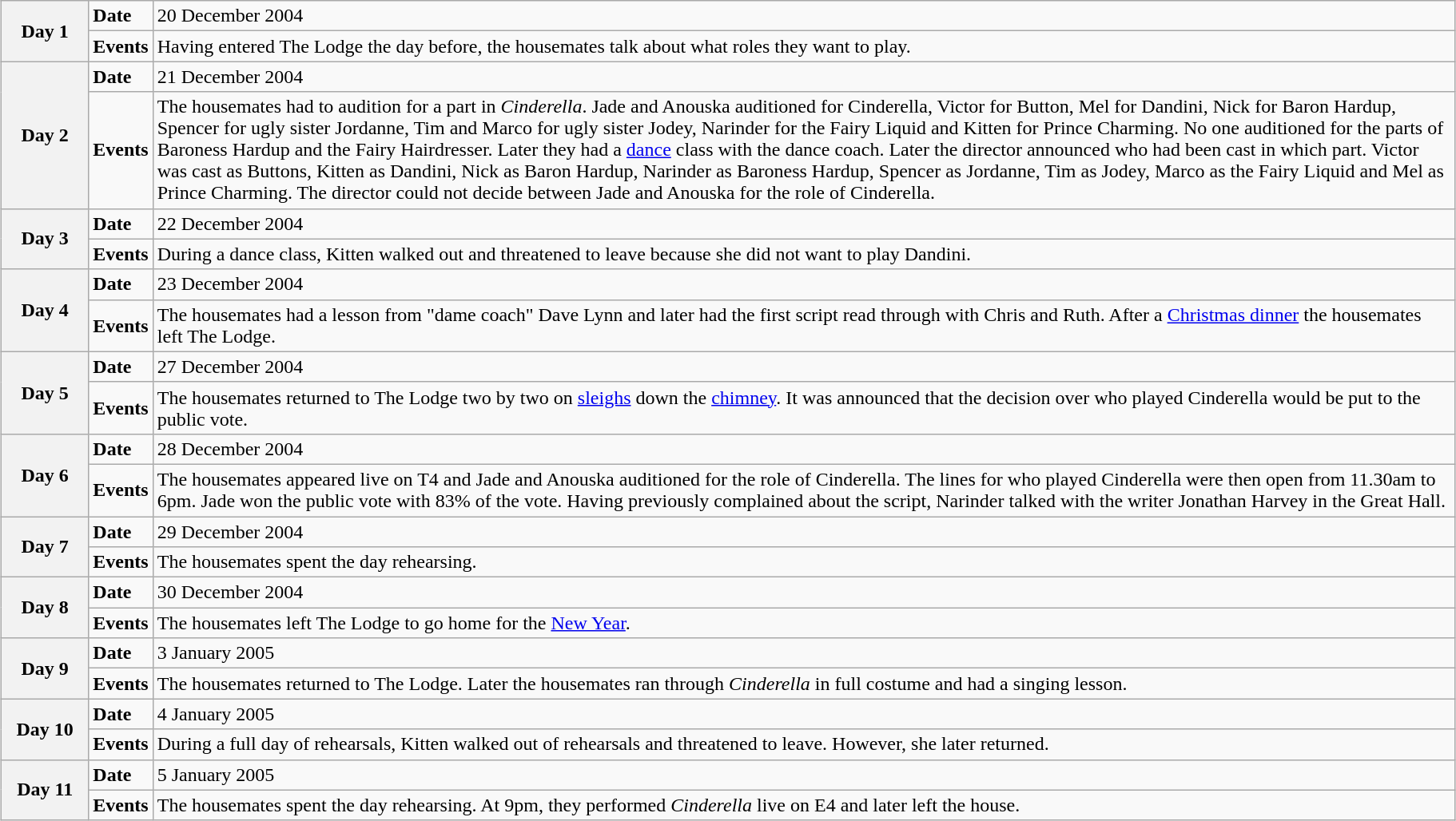<table class="wikitable" style="width: 96%; margin-left: auto; margin-right: auto;">
<tr>
<th rowspan=2 style="width: 6%;"><strong>Day 1</strong></th>
<td><strong>Date</strong></td>
<td>20 December 2004</td>
</tr>
<tr>
<td><strong>Events</strong></td>
<td>Having entered The Lodge the day before, the housemates talk about what roles they want to play.</td>
</tr>
<tr>
<th rowspan=2><strong>Day 2</strong></th>
<td><strong>Date</strong></td>
<td>21 December 2004</td>
</tr>
<tr>
<td><strong>Events</strong></td>
<td>The housemates had to audition for a part in <em>Cinderella</em>. Jade and Anouska auditioned for Cinderella, Victor for Button, Mel for Dandini, Nick for Baron Hardup, Spencer for ugly sister Jordanne, Tim and Marco for ugly sister Jodey, Narinder for the Fairy Liquid and Kitten for Prince Charming. No one auditioned for the parts of Baroness Hardup and the Fairy Hairdresser. Later they had a <a href='#'>dance</a> class with the dance coach. Later the director announced who had been cast in which part. Victor was cast as Buttons, Kitten as Dandini, Nick as Baron Hardup, Narinder as Baroness Hardup, Spencer as Jordanne, Tim as Jodey, Marco as the Fairy Liquid and Mel as Prince Charming. The director could not decide between Jade and Anouska for the role of Cinderella.</td>
</tr>
<tr>
<th rowspan=2><strong>Day 3</strong></th>
<td><strong>Date</strong></td>
<td>22 December 2004</td>
</tr>
<tr>
<td><strong>Events</strong></td>
<td>During a dance class, Kitten walked out and threatened to leave because she did not want to play Dandini.</td>
</tr>
<tr>
<th rowspan=2><strong>Day 4</strong></th>
<td><strong>Date</strong></td>
<td>23 December 2004</td>
</tr>
<tr>
<td><strong>Events</strong></td>
<td>The housemates had a lesson from "dame coach" Dave Lynn and later had the first script read through with Chris and Ruth. After a <a href='#'>Christmas dinner</a> the housemates left The Lodge.</td>
</tr>
<tr>
<th rowspan=2><strong>Day 5</strong></th>
<td><strong>Date</strong></td>
<td>27 December 2004</td>
</tr>
<tr>
<td><strong>Events</strong></td>
<td>The housemates returned to The Lodge two by two on <a href='#'>sleighs</a> down the <a href='#'>chimney</a>. It was announced that the decision over who played Cinderella would be put to the public vote.</td>
</tr>
<tr>
<th rowspan=2><strong>Day 6</strong></th>
<td><strong>Date</strong></td>
<td>28 December 2004</td>
</tr>
<tr>
<td><strong>Events</strong></td>
<td>The housemates appeared live on T4 and Jade and Anouska auditioned for the role of Cinderella. The lines for who played Cinderella were then open from 11.30am to 6pm. Jade won the public vote with 83% of the vote. Having previously complained about the script, Narinder talked with the writer Jonathan Harvey in the Great Hall.</td>
</tr>
<tr>
<th rowspan=2><strong>Day 7</strong></th>
<td><strong>Date</strong></td>
<td>29 December 2004</td>
</tr>
<tr>
<td><strong>Events</strong></td>
<td>The housemates spent the day rehearsing.</td>
</tr>
<tr>
<th rowspan=2><strong>Day 8</strong></th>
<td><strong>Date</strong></td>
<td>30 December 2004</td>
</tr>
<tr>
<td><strong>Events</strong></td>
<td>The housemates left The Lodge to go home for the <a href='#'>New Year</a>.</td>
</tr>
<tr>
<th rowspan=2><strong>Day 9</strong></th>
<td><strong>Date</strong></td>
<td>3 January 2005</td>
</tr>
<tr>
<td><strong>Events</strong></td>
<td>The housemates returned to The Lodge. Later the housemates ran through <em>Cinderella</em> in full costume and had a singing lesson.</td>
</tr>
<tr>
<th rowspan=2><strong>Day 10</strong></th>
<td><strong>Date</strong></td>
<td>4 January 2005</td>
</tr>
<tr>
<td><strong>Events</strong></td>
<td>During a full day of rehearsals, Kitten walked out of rehearsals and threatened to leave. However, she later returned.</td>
</tr>
<tr>
<th rowspan=2><strong>Day 11</strong></th>
<td><strong>Date</strong></td>
<td>5 January 2005</td>
</tr>
<tr>
<td><strong>Events</strong></td>
<td>The housemates spent the day rehearsing. At 9pm, they performed <em>Cinderella</em> live on E4 and later left the house.</td>
</tr>
</table>
